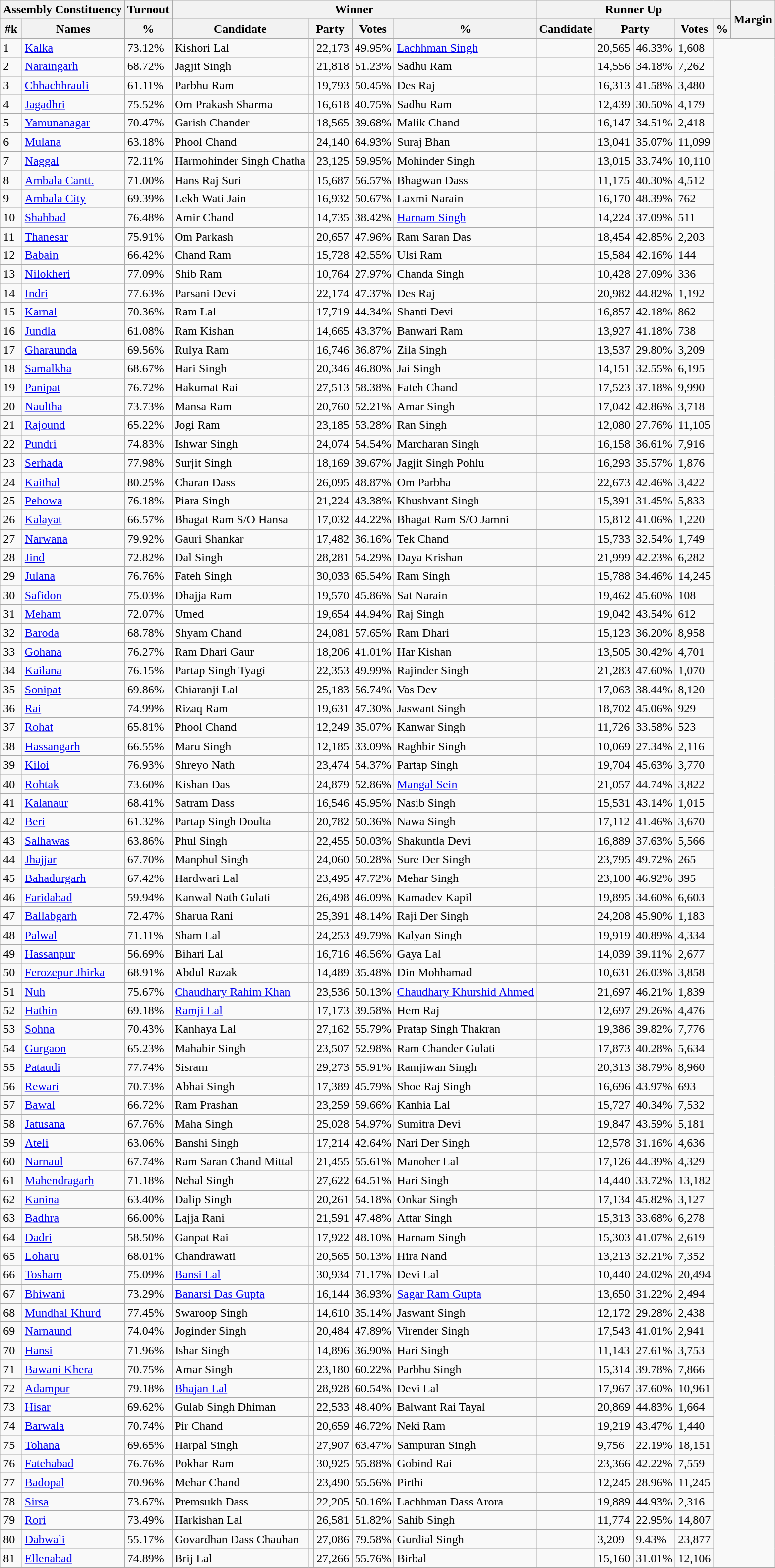<table class="wikitable sortable">
<tr>
<th colspan="2">Assembly Constituency</th>
<th>Turnout</th>
<th colspan="5">Winner</th>
<th colspan="5">Runner Up</th>
<th rowspan="2" data-sort-type=number>Margin</th>
</tr>
<tr>
<th>#k</th>
<th>Names</th>
<th>%</th>
<th>Candidate</th>
<th colspan="2">Party</th>
<th data-sort-type=number>Votes</th>
<th>%</th>
<th>Candidate</th>
<th colspan="2">Party</th>
<th data-sort-type=number>Votes</th>
<th>%</th>
</tr>
<tr>
<td>1</td>
<td><a href='#'>Kalka</a></td>
<td>73.12%</td>
<td>Kishori Lal</td>
<td></td>
<td>22,173</td>
<td>49.95%</td>
<td><a href='#'>Lachhman Singh</a></td>
<td></td>
<td>20,565</td>
<td>46.33%</td>
<td>1,608</td>
</tr>
<tr>
<td>2</td>
<td><a href='#'>Naraingarh</a></td>
<td>68.72%</td>
<td>Jagjit Singh</td>
<td></td>
<td>21,818</td>
<td>51.23%</td>
<td>Sadhu Ram</td>
<td></td>
<td>14,556</td>
<td>34.18%</td>
<td>7,262</td>
</tr>
<tr>
<td>3</td>
<td><a href='#'>Chhachhrauli</a></td>
<td>61.11%</td>
<td>Parbhu Ram</td>
<td></td>
<td>19,793</td>
<td>50.45%</td>
<td>Des Raj</td>
<td></td>
<td>16,313</td>
<td>41.58%</td>
<td>3,480</td>
</tr>
<tr>
<td>4</td>
<td><a href='#'>Jagadhri</a></td>
<td>75.52%</td>
<td>Om Prakash Sharma</td>
<td></td>
<td>16,618</td>
<td>40.75%</td>
<td>Sadhu Ram</td>
<td></td>
<td>12,439</td>
<td>30.50%</td>
<td>4,179</td>
</tr>
<tr>
<td>5</td>
<td><a href='#'>Yamunanagar</a></td>
<td>70.47%</td>
<td>Garish Chander</td>
<td></td>
<td>18,565</td>
<td>39.68%</td>
<td>Malik Chand</td>
<td></td>
<td>16,147</td>
<td>34.51%</td>
<td>2,418</td>
</tr>
<tr>
<td>6</td>
<td><a href='#'>Mulana</a></td>
<td>63.18%</td>
<td>Phool Chand</td>
<td></td>
<td>24,140</td>
<td>64.93%</td>
<td>Suraj Bhan</td>
<td></td>
<td>13,041</td>
<td>35.07%</td>
<td>11,099</td>
</tr>
<tr>
<td>7</td>
<td><a href='#'>Naggal</a></td>
<td>72.11%</td>
<td>Harmohinder Singh Chatha</td>
<td></td>
<td>23,125</td>
<td>59.95%</td>
<td>Mohinder Singh</td>
<td></td>
<td>13,015</td>
<td>33.74%</td>
<td>10,110</td>
</tr>
<tr>
<td>8</td>
<td><a href='#'>Ambala Cantt.</a></td>
<td>71.00%</td>
<td>Hans Raj Suri</td>
<td></td>
<td>15,687</td>
<td>56.57%</td>
<td>Bhagwan Dass</td>
<td></td>
<td>11,175</td>
<td>40.30%</td>
<td>4,512</td>
</tr>
<tr>
<td>9</td>
<td><a href='#'>Ambala City</a></td>
<td>69.39%</td>
<td>Lekh Wati Jain</td>
<td></td>
<td>16,932</td>
<td>50.67%</td>
<td>Laxmi Narain</td>
<td></td>
<td>16,170</td>
<td>48.39%</td>
<td>762</td>
</tr>
<tr>
<td>10</td>
<td><a href='#'>Shahbad</a></td>
<td>76.48%</td>
<td>Amir Chand</td>
<td></td>
<td>14,735</td>
<td>38.42%</td>
<td><a href='#'>Harnam Singh</a></td>
<td></td>
<td>14,224</td>
<td>37.09%</td>
<td>511</td>
</tr>
<tr>
<td>11</td>
<td><a href='#'>Thanesar</a></td>
<td>75.91%</td>
<td>Om Parkash</td>
<td></td>
<td>20,657</td>
<td>47.96%</td>
<td>Ram Saran Das</td>
<td></td>
<td>18,454</td>
<td>42.85%</td>
<td>2,203</td>
</tr>
<tr>
<td>12</td>
<td><a href='#'>Babain</a></td>
<td>66.42%</td>
<td>Chand Ram</td>
<td></td>
<td>15,728</td>
<td>42.55%</td>
<td>Ulsi Ram</td>
<td></td>
<td>15,584</td>
<td>42.16%</td>
<td>144</td>
</tr>
<tr>
<td>13</td>
<td><a href='#'>Nilokheri</a></td>
<td>77.09%</td>
<td>Shib Ram</td>
<td></td>
<td>10,764</td>
<td>27.97%</td>
<td>Chanda Singh</td>
<td></td>
<td>10,428</td>
<td>27.09%</td>
<td>336</td>
</tr>
<tr>
<td>14</td>
<td><a href='#'>Indri</a></td>
<td>77.63%</td>
<td>Parsani Devi</td>
<td></td>
<td>22,174</td>
<td>47.37%</td>
<td>Des Raj</td>
<td></td>
<td>20,982</td>
<td>44.82%</td>
<td>1,192</td>
</tr>
<tr>
<td>15</td>
<td><a href='#'>Karnal</a></td>
<td>70.36%</td>
<td>Ram Lal</td>
<td></td>
<td>17,719</td>
<td>44.34%</td>
<td>Shanti Devi</td>
<td></td>
<td>16,857</td>
<td>42.18%</td>
<td>862</td>
</tr>
<tr>
<td>16</td>
<td><a href='#'>Jundla</a></td>
<td>61.08%</td>
<td>Ram Kishan</td>
<td></td>
<td>14,665</td>
<td>43.37%</td>
<td>Banwari Ram</td>
<td></td>
<td>13,927</td>
<td>41.18%</td>
<td>738</td>
</tr>
<tr>
<td>17</td>
<td><a href='#'>Gharaunda</a></td>
<td>69.56%</td>
<td>Rulya Ram</td>
<td></td>
<td>16,746</td>
<td>36.87%</td>
<td>Zila Singh</td>
<td></td>
<td>13,537</td>
<td>29.80%</td>
<td>3,209</td>
</tr>
<tr>
<td>18</td>
<td><a href='#'>Samalkha</a></td>
<td>68.67%</td>
<td>Hari Singh</td>
<td></td>
<td>20,346</td>
<td>46.80%</td>
<td>Jai Singh</td>
<td></td>
<td>14,151</td>
<td>32.55%</td>
<td>6,195</td>
</tr>
<tr>
<td>19</td>
<td><a href='#'>Panipat</a></td>
<td>76.72%</td>
<td>Hakumat Rai</td>
<td></td>
<td>27,513</td>
<td>58.38%</td>
<td>Fateh Chand</td>
<td></td>
<td>17,523</td>
<td>37.18%</td>
<td>9,990</td>
</tr>
<tr>
<td>20</td>
<td><a href='#'>Naultha</a></td>
<td>73.73%</td>
<td>Mansa Ram</td>
<td></td>
<td>20,760</td>
<td>52.21%</td>
<td>Amar Singh</td>
<td></td>
<td>17,042</td>
<td>42.86%</td>
<td>3,718</td>
</tr>
<tr>
<td>21</td>
<td><a href='#'>Rajound</a></td>
<td>65.22%</td>
<td>Jogi Ram</td>
<td></td>
<td>23,185</td>
<td>53.28%</td>
<td>Ran Singh</td>
<td></td>
<td>12,080</td>
<td>27.76%</td>
<td>11,105</td>
</tr>
<tr>
<td>22</td>
<td><a href='#'>Pundri</a></td>
<td>74.83%</td>
<td>Ishwar Singh</td>
<td></td>
<td>24,074</td>
<td>54.54%</td>
<td>Marcharan Singh</td>
<td></td>
<td>16,158</td>
<td>36.61%</td>
<td>7,916</td>
</tr>
<tr>
<td>23</td>
<td><a href='#'>Serhada</a></td>
<td>77.98%</td>
<td>Surjit Singh</td>
<td></td>
<td>18,169</td>
<td>39.67%</td>
<td>Jagjit Singh Pohlu</td>
<td></td>
<td>16,293</td>
<td>35.57%</td>
<td>1,876</td>
</tr>
<tr>
<td>24</td>
<td><a href='#'>Kaithal</a></td>
<td>80.25%</td>
<td>Charan Dass</td>
<td></td>
<td>26,095</td>
<td>48.87%</td>
<td>Om Parbha</td>
<td></td>
<td>22,673</td>
<td>42.46%</td>
<td>3,422</td>
</tr>
<tr>
<td>25</td>
<td><a href='#'>Pehowa</a></td>
<td>76.18%</td>
<td>Piara Singh</td>
<td></td>
<td>21,224</td>
<td>43.38%</td>
<td>Khushvant Singh</td>
<td></td>
<td>15,391</td>
<td>31.45%</td>
<td>5,833</td>
</tr>
<tr>
<td>26</td>
<td><a href='#'>Kalayat</a></td>
<td>66.57%</td>
<td>Bhagat Ram S/O Hansa</td>
<td></td>
<td>17,032</td>
<td>44.22%</td>
<td>Bhagat Ram S/O Jamni</td>
<td></td>
<td>15,812</td>
<td>41.06%</td>
<td>1,220</td>
</tr>
<tr>
<td>27</td>
<td><a href='#'>Narwana</a></td>
<td>79.92%</td>
<td>Gauri Shankar</td>
<td></td>
<td>17,482</td>
<td>36.16%</td>
<td>Tek Chand</td>
<td></td>
<td>15,733</td>
<td>32.54%</td>
<td>1,749</td>
</tr>
<tr>
<td>28</td>
<td><a href='#'>Jind</a></td>
<td>72.82%</td>
<td>Dal Singh</td>
<td></td>
<td>28,281</td>
<td>54.29%</td>
<td>Daya Krishan</td>
<td></td>
<td>21,999</td>
<td>42.23%</td>
<td>6,282</td>
</tr>
<tr>
<td>29</td>
<td><a href='#'>Julana</a></td>
<td>76.76%</td>
<td>Fateh Singh</td>
<td></td>
<td>30,033</td>
<td>65.54%</td>
<td>Ram Singh</td>
<td></td>
<td>15,788</td>
<td>34.46%</td>
<td>14,245</td>
</tr>
<tr>
<td>30</td>
<td><a href='#'>Safidon</a></td>
<td>75.03%</td>
<td>Dhajja Ram</td>
<td></td>
<td>19,570</td>
<td>45.86%</td>
<td>Sat Narain</td>
<td></td>
<td>19,462</td>
<td>45.60%</td>
<td>108</td>
</tr>
<tr>
<td>31</td>
<td><a href='#'>Meham</a></td>
<td>72.07%</td>
<td>Umed</td>
<td></td>
<td>19,654</td>
<td>44.94%</td>
<td>Raj Singh</td>
<td></td>
<td>19,042</td>
<td>43.54%</td>
<td>612</td>
</tr>
<tr>
<td>32</td>
<td><a href='#'>Baroda</a></td>
<td>68.78%</td>
<td>Shyam Chand</td>
<td></td>
<td>24,081</td>
<td>57.65%</td>
<td>Ram Dhari</td>
<td></td>
<td>15,123</td>
<td>36.20%</td>
<td>8,958</td>
</tr>
<tr>
<td>33</td>
<td><a href='#'>Gohana</a></td>
<td>76.27%</td>
<td>Ram Dhari Gaur</td>
<td></td>
<td>18,206</td>
<td>41.01%</td>
<td>Har Kishan</td>
<td></td>
<td>13,505</td>
<td>30.42%</td>
<td>4,701</td>
</tr>
<tr>
<td>34</td>
<td><a href='#'>Kailana</a></td>
<td>76.15%</td>
<td>Partap Singh Tyagi</td>
<td></td>
<td>22,353</td>
<td>49.99%</td>
<td>Rajinder Singh</td>
<td></td>
<td>21,283</td>
<td>47.60%</td>
<td>1,070</td>
</tr>
<tr>
<td>35</td>
<td><a href='#'>Sonipat</a></td>
<td>69.86%</td>
<td>Chiaranji Lal</td>
<td></td>
<td>25,183</td>
<td>56.74%</td>
<td>Vas Dev</td>
<td></td>
<td>17,063</td>
<td>38.44%</td>
<td>8,120</td>
</tr>
<tr>
<td>36</td>
<td><a href='#'>Rai</a></td>
<td>74.99%</td>
<td>Rizaq Ram</td>
<td></td>
<td>19,631</td>
<td>47.30%</td>
<td>Jaswant Singh</td>
<td></td>
<td>18,702</td>
<td>45.06%</td>
<td>929</td>
</tr>
<tr>
<td>37</td>
<td><a href='#'>Rohat</a></td>
<td>65.81%</td>
<td>Phool Chand</td>
<td></td>
<td>12,249</td>
<td>35.07%</td>
<td>Kanwar Singh</td>
<td></td>
<td>11,726</td>
<td>33.58%</td>
<td>523</td>
</tr>
<tr>
<td>38</td>
<td><a href='#'>Hassangarh</a></td>
<td>66.55%</td>
<td>Maru Singh</td>
<td></td>
<td>12,185</td>
<td>33.09%</td>
<td>Raghbir Singh</td>
<td></td>
<td>10,069</td>
<td>27.34%</td>
<td>2,116</td>
</tr>
<tr>
<td>39</td>
<td><a href='#'>Kiloi</a></td>
<td>76.93%</td>
<td>Shreyo Nath</td>
<td></td>
<td>23,474</td>
<td>54.37%</td>
<td>Partap Singh</td>
<td></td>
<td>19,704</td>
<td>45.63%</td>
<td>3,770</td>
</tr>
<tr>
<td>40</td>
<td><a href='#'>Rohtak</a></td>
<td>73.60%</td>
<td>Kishan Das</td>
<td></td>
<td>24,879</td>
<td>52.86%</td>
<td><a href='#'>Mangal Sein</a></td>
<td></td>
<td>21,057</td>
<td>44.74%</td>
<td>3,822</td>
</tr>
<tr>
<td>41</td>
<td><a href='#'>Kalanaur</a></td>
<td>68.41%</td>
<td>Satram Dass</td>
<td></td>
<td>16,546</td>
<td>45.95%</td>
<td>Nasib Singh</td>
<td></td>
<td>15,531</td>
<td>43.14%</td>
<td>1,015</td>
</tr>
<tr>
<td>42</td>
<td><a href='#'>Beri</a></td>
<td>61.32%</td>
<td>Partap Singh Doulta</td>
<td></td>
<td>20,782</td>
<td>50.36%</td>
<td>Nawa Singh</td>
<td></td>
<td>17,112</td>
<td>41.46%</td>
<td>3,670</td>
</tr>
<tr>
<td>43</td>
<td><a href='#'>Salhawas</a></td>
<td>63.86%</td>
<td>Phul Singh</td>
<td></td>
<td>22,455</td>
<td>50.03%</td>
<td>Shakuntla Devi</td>
<td></td>
<td>16,889</td>
<td>37.63%</td>
<td>5,566</td>
</tr>
<tr>
<td>44</td>
<td><a href='#'>Jhajjar</a></td>
<td>67.70%</td>
<td>Manphul Singh</td>
<td></td>
<td>24,060</td>
<td>50.28%</td>
<td>Sure Der Singh</td>
<td></td>
<td>23,795</td>
<td>49.72%</td>
<td>265</td>
</tr>
<tr>
<td>45</td>
<td><a href='#'>Bahadurgarh</a></td>
<td>67.42%</td>
<td>Hardwari Lal</td>
<td></td>
<td>23,495</td>
<td>47.72%</td>
<td>Mehar Singh</td>
<td></td>
<td>23,100</td>
<td>46.92%</td>
<td>395</td>
</tr>
<tr>
<td>46</td>
<td><a href='#'>Faridabad</a></td>
<td>59.94%</td>
<td>Kanwal Nath Gulati</td>
<td></td>
<td>26,498</td>
<td>46.09%</td>
<td>Kamadev Kapil</td>
<td></td>
<td>19,895</td>
<td>34.60%</td>
<td>6,603</td>
</tr>
<tr>
<td>47</td>
<td><a href='#'>Ballabgarh</a></td>
<td>72.47%</td>
<td>Sharua Rani</td>
<td></td>
<td>25,391</td>
<td>48.14%</td>
<td>Raji Der Singh</td>
<td></td>
<td>24,208</td>
<td>45.90%</td>
<td>1,183</td>
</tr>
<tr>
<td>48</td>
<td><a href='#'>Palwal</a></td>
<td>71.11%</td>
<td>Sham Lal</td>
<td></td>
<td>24,253</td>
<td>49.79%</td>
<td>Kalyan Singh</td>
<td></td>
<td>19,919</td>
<td>40.89%</td>
<td>4,334</td>
</tr>
<tr>
<td>49</td>
<td><a href='#'>Hassanpur</a></td>
<td>56.69%</td>
<td>Bihari Lal</td>
<td></td>
<td>16,716</td>
<td>46.56%</td>
<td>Gaya Lal</td>
<td></td>
<td>14,039</td>
<td>39.11%</td>
<td>2,677</td>
</tr>
<tr>
<td>50</td>
<td><a href='#'>Ferozepur Jhirka</a></td>
<td>68.91%</td>
<td>Abdul Razak</td>
<td></td>
<td>14,489</td>
<td>35.48%</td>
<td>Din Mohhamad</td>
<td></td>
<td>10,631</td>
<td>26.03%</td>
<td>3,858</td>
</tr>
<tr>
<td>51</td>
<td><a href='#'>Nuh</a></td>
<td>75.67%</td>
<td><a href='#'>Chaudhary Rahim Khan</a></td>
<td></td>
<td>23,536</td>
<td>50.13%</td>
<td><a href='#'>Chaudhary Khurshid Ahmed</a></td>
<td></td>
<td>21,697</td>
<td>46.21%</td>
<td>1,839</td>
</tr>
<tr>
<td>52</td>
<td><a href='#'>Hathin</a></td>
<td>69.18%</td>
<td><a href='#'>Ramji Lal</a></td>
<td></td>
<td>17,173</td>
<td>39.58%</td>
<td>Hem Raj</td>
<td></td>
<td>12,697</td>
<td>29.26%</td>
<td>4,476</td>
</tr>
<tr>
<td>53</td>
<td><a href='#'>Sohna</a></td>
<td>70.43%</td>
<td>Kanhaya Lal</td>
<td></td>
<td>27,162</td>
<td>55.79%</td>
<td>Pratap Singh Thakran</td>
<td></td>
<td>19,386</td>
<td>39.82%</td>
<td>7,776</td>
</tr>
<tr>
<td>54</td>
<td><a href='#'>Gurgaon</a></td>
<td>65.23%</td>
<td>Mahabir Singh</td>
<td></td>
<td>23,507</td>
<td>52.98%</td>
<td>Ram Chander Gulati</td>
<td></td>
<td>17,873</td>
<td>40.28%</td>
<td>5,634</td>
</tr>
<tr>
<td>55</td>
<td><a href='#'>Pataudi</a></td>
<td>77.74%</td>
<td>Sisram</td>
<td></td>
<td>29,273</td>
<td>55.91%</td>
<td>Ramjiwan Singh</td>
<td></td>
<td>20,313</td>
<td>38.79%</td>
<td>8,960</td>
</tr>
<tr>
<td>56</td>
<td><a href='#'>Rewari</a></td>
<td>70.73%</td>
<td>Abhai Singh</td>
<td></td>
<td>17,389</td>
<td>45.79%</td>
<td>Shoe Raj Singh</td>
<td></td>
<td>16,696</td>
<td>43.97%</td>
<td>693</td>
</tr>
<tr>
<td>57</td>
<td><a href='#'>Bawal</a></td>
<td>66.72%</td>
<td>Ram Prashan</td>
<td></td>
<td>23,259</td>
<td>59.66%</td>
<td>Kanhia Lal</td>
<td></td>
<td>15,727</td>
<td>40.34%</td>
<td>7,532</td>
</tr>
<tr>
<td>58</td>
<td><a href='#'>Jatusana</a></td>
<td>67.76%</td>
<td>Maha Singh</td>
<td></td>
<td>25,028</td>
<td>54.97%</td>
<td>Sumitra Devi</td>
<td></td>
<td>19,847</td>
<td>43.59%</td>
<td>5,181</td>
</tr>
<tr>
<td>59</td>
<td><a href='#'>Ateli</a></td>
<td>63.06%</td>
<td>Banshi Singh</td>
<td></td>
<td>17,214</td>
<td>42.64%</td>
<td>Nari Der Singh</td>
<td></td>
<td>12,578</td>
<td>31.16%</td>
<td>4,636</td>
</tr>
<tr>
<td>60</td>
<td><a href='#'>Narnaul</a></td>
<td>67.74%</td>
<td>Ram Saran Chand Mittal</td>
<td></td>
<td>21,455</td>
<td>55.61%</td>
<td>Manoher Lal</td>
<td></td>
<td>17,126</td>
<td>44.39%</td>
<td>4,329</td>
</tr>
<tr>
<td>61</td>
<td><a href='#'>Mahendragarh</a></td>
<td>71.18%</td>
<td>Nehal Singh</td>
<td></td>
<td>27,622</td>
<td>64.51%</td>
<td>Hari Singh</td>
<td></td>
<td>14,440</td>
<td>33.72%</td>
<td>13,182</td>
</tr>
<tr>
<td>62</td>
<td><a href='#'>Kanina</a></td>
<td>63.40%</td>
<td>Dalip Singh</td>
<td></td>
<td>20,261</td>
<td>54.18%</td>
<td>Onkar Singh</td>
<td></td>
<td>17,134</td>
<td>45.82%</td>
<td>3,127</td>
</tr>
<tr>
<td>63</td>
<td><a href='#'>Badhra</a></td>
<td>66.00%</td>
<td>Lajja Rani</td>
<td></td>
<td>21,591</td>
<td>47.48%</td>
<td>Attar Singh</td>
<td></td>
<td>15,313</td>
<td>33.68%</td>
<td>6,278</td>
</tr>
<tr>
<td>64</td>
<td><a href='#'>Dadri</a></td>
<td>58.50%</td>
<td>Ganpat Rai</td>
<td></td>
<td>17,922</td>
<td>48.10%</td>
<td>Harnam Singh</td>
<td></td>
<td>15,303</td>
<td>41.07%</td>
<td>2,619</td>
</tr>
<tr>
<td>65</td>
<td><a href='#'>Loharu</a></td>
<td>68.01%</td>
<td>Chandrawati</td>
<td></td>
<td>20,565</td>
<td>50.13%</td>
<td>Hira Nand</td>
<td></td>
<td>13,213</td>
<td>32.21%</td>
<td>7,352</td>
</tr>
<tr>
<td>66</td>
<td><a href='#'>Tosham</a></td>
<td>75.09%</td>
<td><a href='#'>Bansi Lal</a></td>
<td></td>
<td>30,934</td>
<td>71.17%</td>
<td>Devi Lal</td>
<td></td>
<td>10,440</td>
<td>24.02%</td>
<td>20,494</td>
</tr>
<tr>
<td>67</td>
<td><a href='#'>Bhiwani</a></td>
<td>73.29%</td>
<td><a href='#'>Banarsi Das Gupta</a></td>
<td></td>
<td>16,144</td>
<td>36.93%</td>
<td><a href='#'>Sagar Ram Gupta</a></td>
<td></td>
<td>13,650</td>
<td>31.22%</td>
<td>2,494</td>
</tr>
<tr>
<td>68</td>
<td><a href='#'>Mundhal Khurd</a></td>
<td>77.45%</td>
<td>Swaroop Singh</td>
<td></td>
<td>14,610</td>
<td>35.14%</td>
<td>Jaswant Singh</td>
<td></td>
<td>12,172</td>
<td>29.28%</td>
<td>2,438</td>
</tr>
<tr>
<td>69</td>
<td><a href='#'>Narnaund</a></td>
<td>74.04%</td>
<td>Joginder Singh</td>
<td></td>
<td>20,484</td>
<td>47.89%</td>
<td>Virender Singh</td>
<td></td>
<td>17,543</td>
<td>41.01%</td>
<td>2,941</td>
</tr>
<tr>
<td>70</td>
<td><a href='#'>Hansi</a></td>
<td>71.96%</td>
<td>Ishar Singh</td>
<td></td>
<td>14,896</td>
<td>36.90%</td>
<td>Hari Singh</td>
<td></td>
<td>11,143</td>
<td>27.61%</td>
<td>3,753</td>
</tr>
<tr>
<td>71</td>
<td><a href='#'>Bawani Khera</a></td>
<td>70.75%</td>
<td>Amar Singh</td>
<td></td>
<td>23,180</td>
<td>60.22%</td>
<td>Parbhu Singh</td>
<td></td>
<td>15,314</td>
<td>39.78%</td>
<td>7,866</td>
</tr>
<tr>
<td>72</td>
<td><a href='#'>Adampur</a></td>
<td>79.18%</td>
<td><a href='#'>Bhajan Lal</a></td>
<td></td>
<td>28,928</td>
<td>60.54%</td>
<td>Devi Lal</td>
<td></td>
<td>17,967</td>
<td>37.60%</td>
<td>10,961</td>
</tr>
<tr>
<td>73</td>
<td><a href='#'>Hisar</a></td>
<td>69.62%</td>
<td>Gulab Singh Dhiman</td>
<td></td>
<td>22,533</td>
<td>48.40%</td>
<td>Balwant Rai Tayal</td>
<td></td>
<td>20,869</td>
<td>44.83%</td>
<td>1,664</td>
</tr>
<tr>
<td>74</td>
<td><a href='#'>Barwala</a></td>
<td>70.74%</td>
<td>Pir Chand</td>
<td></td>
<td>20,659</td>
<td>46.72%</td>
<td>Neki Ram</td>
<td></td>
<td>19,219</td>
<td>43.47%</td>
<td>1,440</td>
</tr>
<tr>
<td>75</td>
<td><a href='#'>Tohana</a></td>
<td>69.65%</td>
<td>Harpal Singh</td>
<td></td>
<td>27,907</td>
<td>63.47%</td>
<td>Sampuran Singh</td>
<td></td>
<td>9,756</td>
<td>22.19%</td>
<td>18,151</td>
</tr>
<tr>
<td>76</td>
<td><a href='#'>Fatehabad</a></td>
<td>76.76%</td>
<td>Pokhar Ram</td>
<td></td>
<td>30,925</td>
<td>55.88%</td>
<td>Gobind Rai</td>
<td></td>
<td>23,366</td>
<td>42.22%</td>
<td>7,559</td>
</tr>
<tr>
<td>77</td>
<td><a href='#'>Badopal</a></td>
<td>70.96%</td>
<td>Mehar Chand</td>
<td></td>
<td>23,490</td>
<td>55.56%</td>
<td>Pirthi</td>
<td></td>
<td>12,245</td>
<td>28.96%</td>
<td>11,245</td>
</tr>
<tr>
<td>78</td>
<td><a href='#'>Sirsa</a></td>
<td>73.67%</td>
<td>Premsukh Dass</td>
<td></td>
<td>22,205</td>
<td>50.16%</td>
<td>Lachhman Dass Arora</td>
<td></td>
<td>19,889</td>
<td>44.93%</td>
<td>2,316</td>
</tr>
<tr>
<td>79</td>
<td><a href='#'>Rori</a></td>
<td>73.49%</td>
<td>Harkishan Lal</td>
<td></td>
<td>26,581</td>
<td>51.82%</td>
<td>Sahib Singh</td>
<td></td>
<td>11,774</td>
<td>22.95%</td>
<td>14,807</td>
</tr>
<tr>
<td>80</td>
<td><a href='#'>Dabwali</a></td>
<td>55.17%</td>
<td>Govardhan Dass Chauhan</td>
<td></td>
<td>27,086</td>
<td>79.58%</td>
<td>Gurdial Singh</td>
<td></td>
<td>3,209</td>
<td>9.43%</td>
<td>23,877</td>
</tr>
<tr>
<td>81</td>
<td><a href='#'>Ellenabad</a></td>
<td>74.89%</td>
<td>Brij Lal</td>
<td></td>
<td>27,266</td>
<td>55.76%</td>
<td>Birbal</td>
<td></td>
<td>15,160</td>
<td>31.01%</td>
<td>12,106</td>
</tr>
</table>
